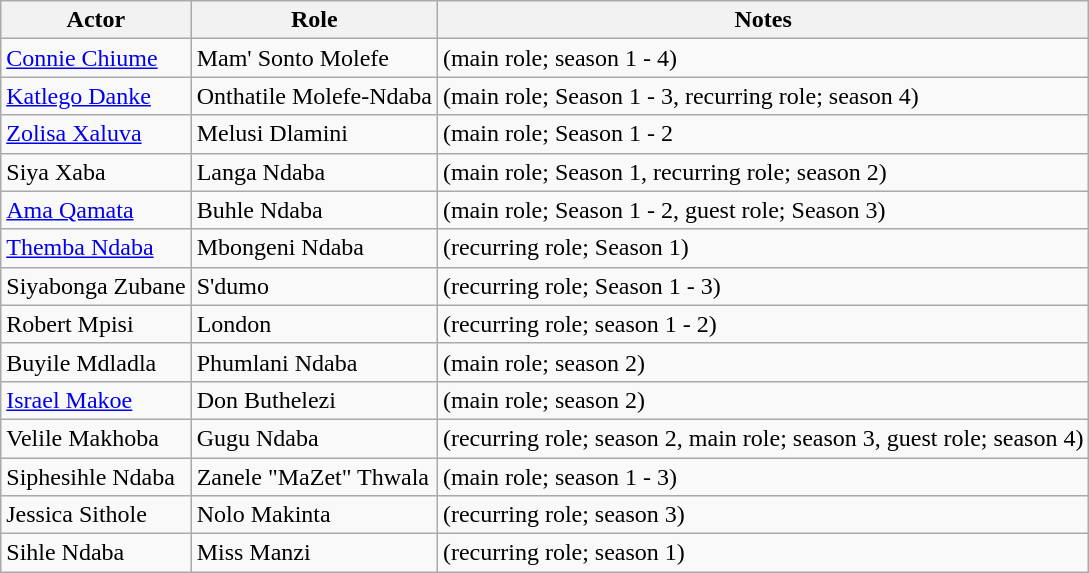<table class="wikitable">
<tr>
<th>Actor</th>
<th>Role</th>
<th>Notes</th>
</tr>
<tr>
<td><a href='#'>Connie Chiume</a></td>
<td>Mam' Sonto Molefe</td>
<td>(main role; season 1 - 4)</td>
</tr>
<tr>
<td><a href='#'>Katlego Danke</a></td>
<td>Onthatile Molefe-Ndaba</td>
<td>(main role; Season 1 - 3, recurring role; season 4)</td>
</tr>
<tr>
<td><a href='#'>Zolisa Xaluva</a></td>
<td>Melusi Dlamini</td>
<td>(main role; Season 1 - 2</td>
</tr>
<tr>
<td>Siya Xaba</td>
<td>Langa Ndaba</td>
<td>(main role; Season 1, recurring role; season 2)</td>
</tr>
<tr>
<td><a href='#'>Ama Qamata</a></td>
<td>Buhle Ndaba</td>
<td>(main role; Season 1 - 2, guest role; Season 3)</td>
</tr>
<tr>
<td><a href='#'>Themba Ndaba</a></td>
<td>Mbongeni Ndaba</td>
<td>(recurring role; Season 1)</td>
</tr>
<tr>
<td>Siyabonga Zubane</td>
<td>S'dumo</td>
<td>(recurring role; Season 1 - 3)</td>
</tr>
<tr>
<td>Robert Mpisi</td>
<td>London</td>
<td>(recurring role; season 1 - 2)</td>
</tr>
<tr>
<td>Buyile Mdladla</td>
<td>Phumlani Ndaba</td>
<td>(main role; season 2)</td>
</tr>
<tr>
<td><a href='#'>Israel Makoe</a></td>
<td>Don Buthelezi</td>
<td>(main role; season 2)</td>
</tr>
<tr>
<td>Velile Makhoba</td>
<td>Gugu Ndaba</td>
<td>(recurring role; season 2, main role; season 3, guest role; season 4)</td>
</tr>
<tr>
<td>Siphesihle Ndaba</td>
<td>Zanele "MaZet" Thwala</td>
<td>(main role; season 1 - 3)</td>
</tr>
<tr>
<td>Jessica Sithole</td>
<td>Nolo Makinta</td>
<td>(recurring role; season 3)</td>
</tr>
<tr>
<td>Sihle Ndaba</td>
<td>Miss Manzi</td>
<td>(recurring role; season 1)</td>
</tr>
</table>
